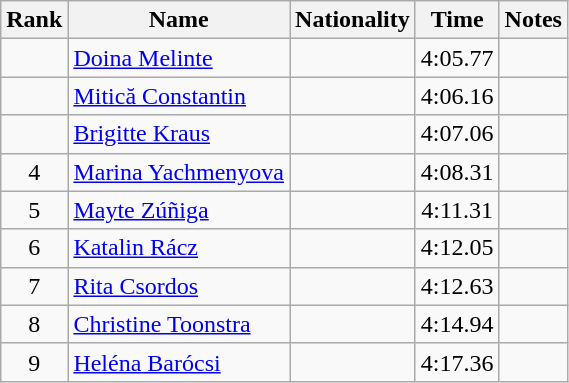<table class="wikitable sortable" style="text-align:center">
<tr>
<th>Rank</th>
<th>Name</th>
<th>Nationality</th>
<th>Time</th>
<th>Notes</th>
</tr>
<tr>
<td></td>
<td align="left"><a href='#'>Doina Melinte</a></td>
<td align=left></td>
<td>4:05.77</td>
<td></td>
</tr>
<tr>
<td></td>
<td align="left"><a href='#'>Mitică Constantin</a></td>
<td align=left></td>
<td>4:06.16</td>
<td></td>
</tr>
<tr>
<td></td>
<td align="left"><a href='#'>Brigitte Kraus</a></td>
<td align=left></td>
<td>4:07.06</td>
<td></td>
</tr>
<tr>
<td>4</td>
<td align="left"><a href='#'>Marina Yachmenyova</a></td>
<td align=left></td>
<td>4:08.31</td>
<td></td>
</tr>
<tr>
<td>5</td>
<td align="left"><a href='#'>Mayte Zúñiga</a></td>
<td align=left></td>
<td>4:11.31</td>
<td></td>
</tr>
<tr>
<td>6</td>
<td align="left"><a href='#'>Katalin Rácz</a></td>
<td align=left></td>
<td>4:12.05</td>
<td></td>
</tr>
<tr>
<td>7</td>
<td align="left"><a href='#'>Rita Csordos</a></td>
<td align=left></td>
<td>4:12.63</td>
<td></td>
</tr>
<tr>
<td>8</td>
<td align="left"><a href='#'>Christine Toonstra</a></td>
<td align=left></td>
<td>4:14.94</td>
<td></td>
</tr>
<tr>
<td>9</td>
<td align="left"><a href='#'>Heléna Barócsi</a></td>
<td align=left></td>
<td>4:17.36</td>
<td></td>
</tr>
</table>
